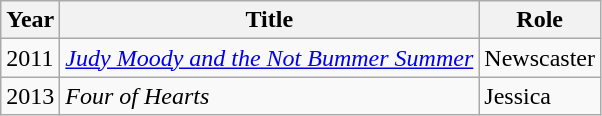<table class="wikitable sortable">
<tr>
<th scope="col">Year</th>
<th scope="col">Title</th>
<th scope="col">Role</th>
</tr>
<tr>
<td>2011</td>
<td><em><a href='#'>Judy Moody and the Not Bummer Summer</a></em></td>
<td>Newscaster</td>
</tr>
<tr>
<td>2013</td>
<td><em>Four of Hearts</em></td>
<td>Jessica</td>
</tr>
</table>
